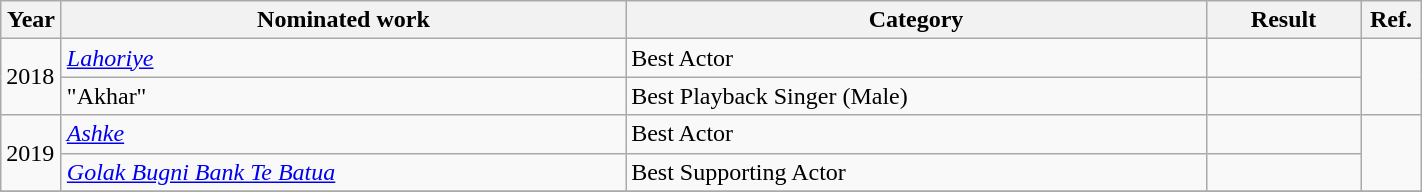<table class="wikitable sortable" width=75%>
<tr>
<th width = 33px>Year</th>
<th>Nominated work</th>
<th>Category</th>
<th>Result</th>
<th width = 33px>Ref.</th>
</tr>
<tr>
<td rowspan="2">2018</td>
<td><em><a href='#'>Lahoriye</a></em></td>
<td>Best Actor</td>
<td></td>
<td rowspan="2"></td>
</tr>
<tr>
<td>"Akhar"</td>
<td>Best Playback Singer (Male)</td>
<td></td>
</tr>
<tr>
<td rowspan="2">2019</td>
<td><em><a href='#'>Ashke</a></em></td>
<td>Best Actor</td>
<td></td>
<td rowspan="2"></td>
</tr>
<tr>
<td><em><a href='#'>Golak Bugni Bank Te Batua</a></em></td>
<td>Best Supporting Actor</td>
<td></td>
</tr>
<tr>
</tr>
</table>
